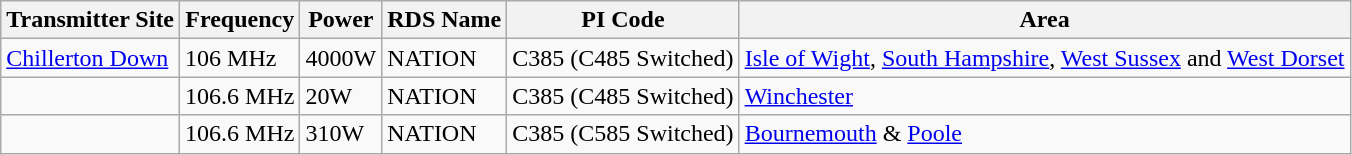<table class="wikitable">
<tr>
<th>Transmitter Site</th>
<th>Frequency</th>
<th>Power</th>
<th>RDS Name</th>
<th>PI Code</th>
<th>Area</th>
</tr>
<tr>
<td><a href='#'>Chillerton Down</a></td>
<td>106 MHz</td>
<td>4000W</td>
<td>NATION</td>
<td>C385 (C485 Switched)</td>
<td><a href='#'>Isle of Wight</a>, <a href='#'>South Hampshire</a>, <a href='#'>West Sussex</a> and <a href='#'>West Dorset</a></td>
</tr>
<tr>
<td></td>
<td>106.6 MHz</td>
<td>20W</td>
<td>NATION</td>
<td>C385 (C485 Switched)</td>
<td><a href='#'>Winchester</a></td>
</tr>
<tr>
<td></td>
<td>106.6 MHz</td>
<td>310W</td>
<td>NATION</td>
<td>C385 (C585 Switched)</td>
<td><a href='#'>Bournemouth</a> & <a href='#'>Poole</a></td>
</tr>
</table>
